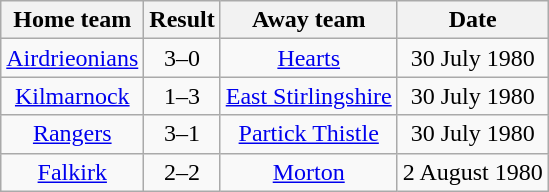<table class="wikitable" style="text-align: center">
<tr>
<th>Home team</th>
<th>Result</th>
<th>Away team</th>
<th>Date</th>
</tr>
<tr>
<td><a href='#'>Airdrieonians</a></td>
<td>3–0</td>
<td><a href='#'>Hearts</a></td>
<td>30 July 1980</td>
</tr>
<tr>
<td><a href='#'>Kilmarnock</a></td>
<td>1–3</td>
<td><a href='#'>East Stirlingshire</a></td>
<td>30 July 1980</td>
</tr>
<tr>
<td><a href='#'>Rangers</a></td>
<td>3–1</td>
<td><a href='#'>Partick Thistle</a></td>
<td>30 July 1980</td>
</tr>
<tr>
<td><a href='#'>Falkirk</a></td>
<td>2–2</td>
<td><a href='#'>Morton</a></td>
<td>2 August 1980</td>
</tr>
</table>
